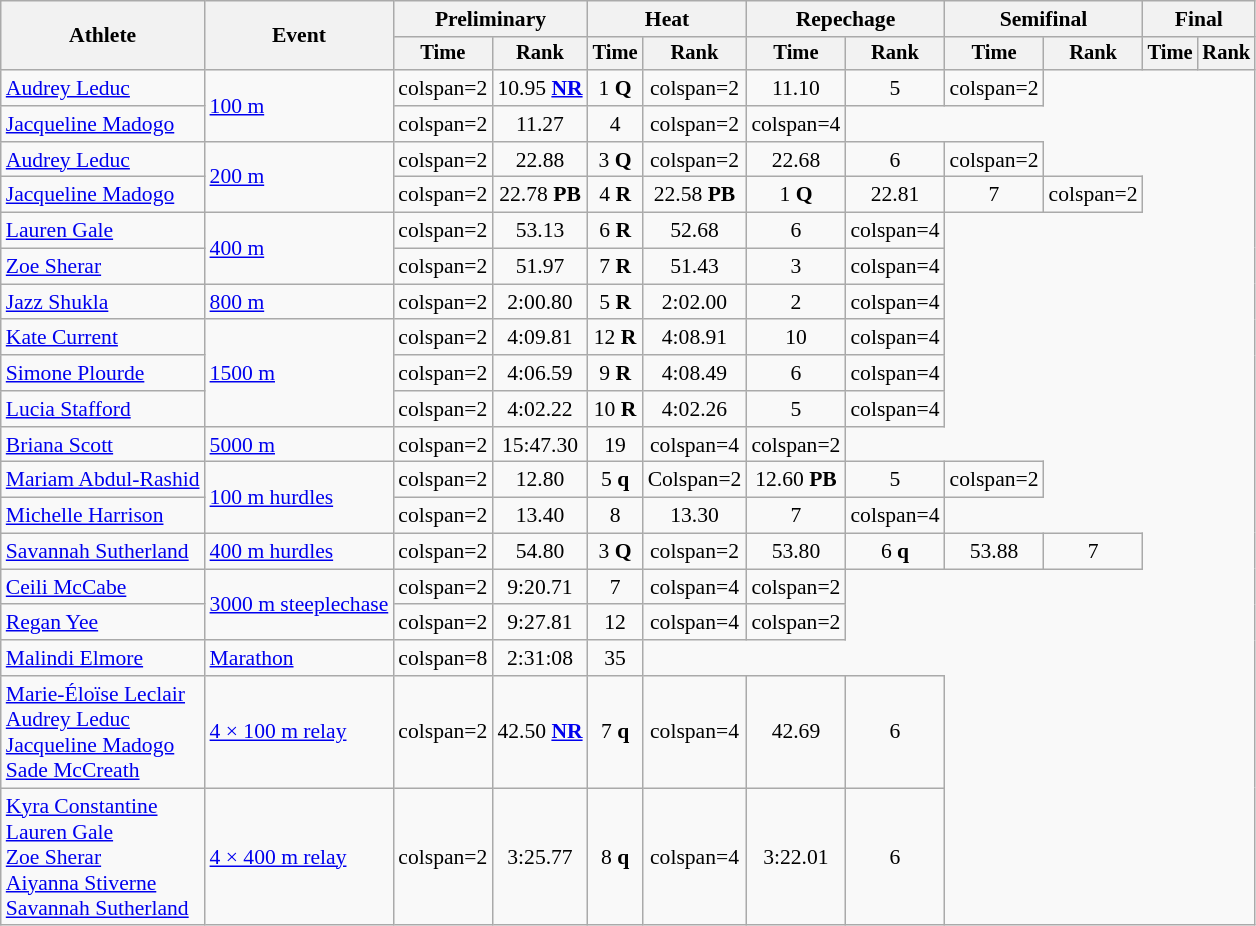<table class=wikitable style="font-size:90%">
<tr>
<th rowspan=2>Athlete</th>
<th rowspan=2>Event</th>
<th colspan=2>Preliminary</th>
<th colspan=2>Heat</th>
<th colspan=2>Repechage</th>
<th colspan=2>Semifinal</th>
<th colspan=2>Final</th>
</tr>
<tr style=font-size:95%>
<th>Time</th>
<th>Rank</th>
<th>Time</th>
<th>Rank</th>
<th>Time</th>
<th>Rank</th>
<th>Time</th>
<th>Rank</th>
<th>Time</th>
<th>Rank</th>
</tr>
<tr align=center>
<td align=left><a href='#'>Audrey Leduc</a></td>
<td align=left rowspan=2><a href='#'>100 m</a></td>
<td>colspan=2 </td>
<td>10.95 <strong><a href='#'>NR</a></strong></td>
<td>1 <strong>Q</strong></td>
<td>colspan=2 </td>
<td>11.10</td>
<td>5</td>
<td>colspan=2 </td>
</tr>
<tr align=center>
<td align=left><a href='#'>Jacqueline Madogo</a></td>
<td>colspan=2 </td>
<td>11.27</td>
<td>4</td>
<td>colspan=2 </td>
<td>colspan=4 </td>
</tr>
<tr align=center>
<td align=left><a href='#'>Audrey Leduc</a></td>
<td align=left rowspan=2><a href='#'>200 m</a></td>
<td>colspan=2 </td>
<td>22.88</td>
<td>3 <strong>Q</strong></td>
<td>colspan=2 </td>
<td>22.68</td>
<td>6</td>
<td>colspan=2 </td>
</tr>
<tr align=center>
<td align=left><a href='#'>Jacqueline Madogo</a></td>
<td>colspan=2 </td>
<td>22.78 <strong>PB</strong></td>
<td>4 <strong>R</strong></td>
<td>22.58 <strong>PB</strong></td>
<td>1 <strong>Q</strong></td>
<td>22.81</td>
<td>7</td>
<td>colspan=2 </td>
</tr>
<tr align=center>
<td align=left><a href='#'>Lauren Gale</a></td>
<td align=left rowspan=2><a href='#'>400 m</a></td>
<td>colspan=2 </td>
<td>53.13</td>
<td>6 <strong>R</strong></td>
<td>52.68</td>
<td>6</td>
<td>colspan=4 </td>
</tr>
<tr align=center>
<td align=left><a href='#'>Zoe Sherar</a></td>
<td>colspan=2 </td>
<td>51.97</td>
<td>7 <strong>R</strong></td>
<td>51.43</td>
<td>3</td>
<td>colspan=4 </td>
</tr>
<tr align=center>
<td align=left><a href='#'>Jazz Shukla</a></td>
<td align=left><a href='#'>800 m</a></td>
<td>colspan=2 </td>
<td>2:00.80</td>
<td>5 <strong>R</strong></td>
<td>2:02.00</td>
<td>2</td>
<td>colspan=4 </td>
</tr>
<tr align=center>
<td align=left><a href='#'>Kate Current</a></td>
<td align=left rowspan=3><a href='#'>1500 m</a></td>
<td>colspan=2 </td>
<td>4:09.81</td>
<td>12 <strong>R</strong></td>
<td>4:08.91</td>
<td>10</td>
<td>colspan=4 </td>
</tr>
<tr align=center>
<td align=left><a href='#'>Simone Plourde</a></td>
<td>colspan=2 </td>
<td>4:06.59</td>
<td>9 <strong>R</strong></td>
<td>4:08.49</td>
<td>6</td>
<td>colspan=4 </td>
</tr>
<tr align=center>
<td align=left><a href='#'>Lucia Stafford</a></td>
<td>colspan=2 </td>
<td>4:02.22</td>
<td>10 <strong>R</strong></td>
<td>4:02.26</td>
<td>5</td>
<td>colspan=4 </td>
</tr>
<tr align=center>
<td align=left><a href='#'>Briana Scott</a></td>
<td align=left><a href='#'>5000 m</a></td>
<td>colspan=2 </td>
<td>15:47.30</td>
<td>19</td>
<td>colspan=4 </td>
<td>colspan=2 </td>
</tr>
<tr align=center>
<td align=left><a href='#'>Mariam Abdul-Rashid</a></td>
<td align=left rowspan=2><a href='#'>100 m hurdles</a></td>
<td>colspan=2 </td>
<td>12.80</td>
<td>5 <strong>q</strong></td>
<td>Colspan=2 </td>
<td>12.60 <strong>PB</strong></td>
<td>5</td>
<td>colspan=2 </td>
</tr>
<tr align=center>
<td align=left><a href='#'>Michelle Harrison</a></td>
<td>colspan=2 </td>
<td>13.40</td>
<td>8</td>
<td>13.30</td>
<td>7</td>
<td>colspan=4 </td>
</tr>
<tr align=center>
<td align=left><a href='#'>Savannah Sutherland</a></td>
<td align=left><a href='#'>400 m hurdles</a></td>
<td>colspan=2 </td>
<td>54.80</td>
<td>3 <strong>Q</strong></td>
<td>colspan=2 </td>
<td>53.80</td>
<td>6 <strong>q</strong></td>
<td>53.88</td>
<td>7</td>
</tr>
<tr align=center>
<td align=left><a href='#'>Ceili McCabe</a></td>
<td align=left rowspan=2><a href='#'>3000 m steeplechase</a></td>
<td>colspan=2 </td>
<td>9:20.71</td>
<td>7</td>
<td>colspan=4 </td>
<td>colspan=2 </td>
</tr>
<tr align=center>
<td align=left><a href='#'>Regan Yee</a></td>
<td>colspan=2 </td>
<td>9:27.81</td>
<td>12</td>
<td>colspan=4 </td>
<td>colspan=2 </td>
</tr>
<tr align=center>
<td align=left><a href='#'>Malindi Elmore</a></td>
<td align=left><a href='#'>Marathon</a></td>
<td>colspan=8 </td>
<td>2:31:08</td>
<td>35</td>
</tr>
<tr align=center>
<td align=left><a href='#'>Marie-Éloïse Leclair</a><br><a href='#'>Audrey Leduc</a><br><a href='#'>Jacqueline Madogo</a><br><a href='#'>Sade McCreath</a></td>
<td align=left><a href='#'>4 × 100 m relay</a></td>
<td>colspan=2 </td>
<td>42.50 <strong><a href='#'>NR</a></strong></td>
<td>7 <strong>q</strong></td>
<td>colspan=4 </td>
<td>42.69</td>
<td>6</td>
</tr>
<tr align=center>
<td align=left><a href='#'>Kyra Constantine</a><br><a href='#'>Lauren Gale</a><br><a href='#'>Zoe Sherar</a><br><a href='#'>Aiyanna Stiverne</a><br><a href='#'>Savannah Sutherland</a></td>
<td align=left><a href='#'>4 × 400 m relay</a></td>
<td>colspan=2 </td>
<td>3:25.77</td>
<td>8 <strong>q</strong></td>
<td>colspan=4 </td>
<td>3:22.01 <strong></strong></td>
<td>6</td>
</tr>
</table>
